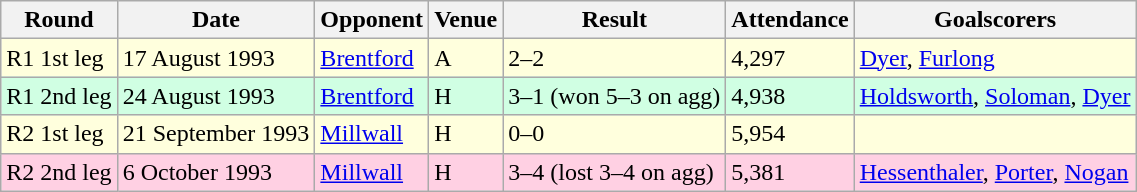<table class="wikitable">
<tr>
<th>Round</th>
<th>Date</th>
<th>Opponent</th>
<th>Venue</th>
<th>Result</th>
<th>Attendance</th>
<th>Goalscorers</th>
</tr>
<tr style="background:#ffffdd;">
<td>R1 1st leg</td>
<td>17 August 1993</td>
<td><a href='#'>Brentford</a></td>
<td>A</td>
<td>2–2</td>
<td>4,297</td>
<td><a href='#'>Dyer</a>, <a href='#'>Furlong</a></td>
</tr>
<tr style="background:#d0ffe3;">
<td>R1 2nd leg</td>
<td>24 August 1993</td>
<td><a href='#'>Brentford</a></td>
<td>H</td>
<td>3–1 (won 5–3 on agg)</td>
<td>4,938</td>
<td><a href='#'>Holdsworth</a>, <a href='#'>Soloman</a>, <a href='#'>Dyer</a></td>
</tr>
<tr style="background:#ffffdd;">
<td>R2 1st leg</td>
<td>21 September 1993</td>
<td><a href='#'>Millwall</a></td>
<td>H</td>
<td>0–0</td>
<td>5,954</td>
<td></td>
</tr>
<tr style="background:#ffd0e3;">
<td>R2 2nd leg</td>
<td>6 October 1993</td>
<td><a href='#'>Millwall</a></td>
<td>H</td>
<td>3–4 (lost 3–4 on agg)</td>
<td>5,381</td>
<td><a href='#'>Hessenthaler</a>, <a href='#'>Porter</a>, <a href='#'>Nogan</a></td>
</tr>
</table>
